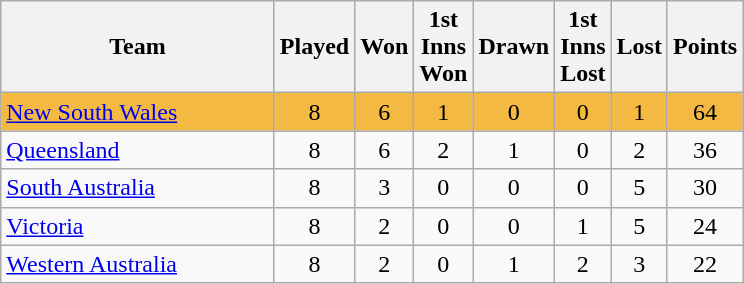<table class="wikitable" style="text-align:center;">
<tr>
<th width=175>Team</th>
<th style="width:30px;" abbr="Played">Played</th>
<th style="width:30px;" abbr="Won">Won</th>
<th style="width:30px;" abbr="1stWon">1st Inns Won</th>
<th style="width:30px;" abbr="Drawn">Drawn</th>
<th style="width:30px;" abbr="1stLost">1st Inns Lost</th>
<th style="width:30px;" abbr="Lost">Lost</th>
<th style="width:30px;" abbr="Points">Points</th>
</tr>
<tr style="background:#f4b942;">
<td style="text-align:left;"><a href='#'>New South Wales</a></td>
<td>8</td>
<td>6</td>
<td>1</td>
<td>0</td>
<td>0</td>
<td>1</td>
<td>64</td>
</tr>
<tr>
<td style="text-align:left;"><a href='#'>Queensland</a></td>
<td>8</td>
<td>6</td>
<td>2</td>
<td>1</td>
<td>0</td>
<td>2</td>
<td>36</td>
</tr>
<tr>
<td style="text-align:left;"><a href='#'>South Australia</a></td>
<td>8</td>
<td>3</td>
<td>0</td>
<td>0</td>
<td>0</td>
<td>5</td>
<td>30</td>
</tr>
<tr>
<td style="text-align:left;"><a href='#'>Victoria</a></td>
<td>8</td>
<td>2</td>
<td>0</td>
<td>0</td>
<td>1</td>
<td>5</td>
<td>24</td>
</tr>
<tr>
<td style="text-align:left;"><a href='#'>Western Australia</a></td>
<td>8</td>
<td>2</td>
<td>0</td>
<td>1</td>
<td>2</td>
<td>3</td>
<td>22</td>
</tr>
</table>
